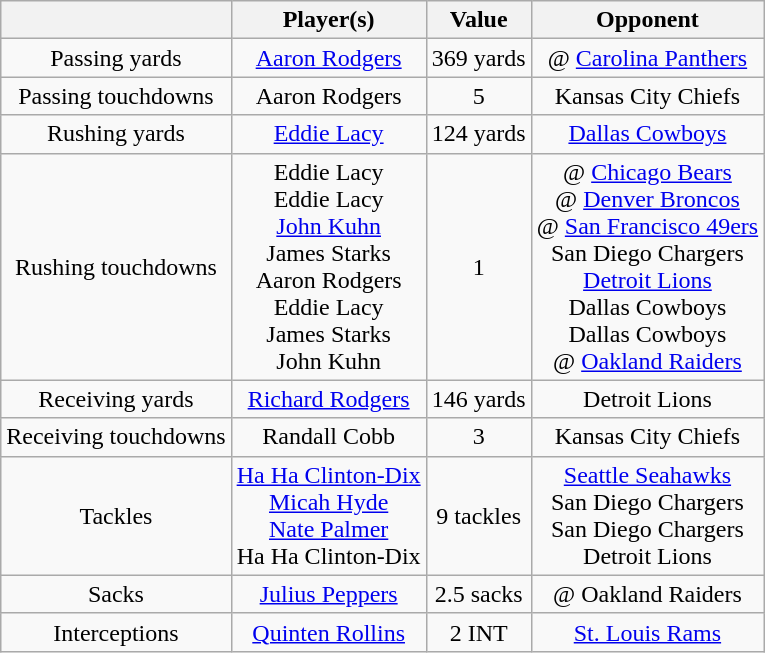<table class="wikitable">
<tr>
<th></th>
<th>Player(s)</th>
<th>Value</th>
<th>Opponent</th>
</tr>
<tr style="background:#fdo; text-align:center;">
<td>Passing yards</td>
<td><a href='#'>Aaron Rodgers</a></td>
<td>369 yards</td>
<td>@ <a href='#'>Carolina Panthers</a></td>
</tr>
<tr style="background:#fdo; text-align:center;">
<td>Passing touchdowns</td>
<td>Aaron Rodgers</td>
<td>5</td>
<td>Kansas City Chiefs</td>
</tr>
<tr style="background:#fdo; text-align:center;">
<td>Rushing yards</td>
<td><a href='#'>Eddie Lacy</a></td>
<td>124 yards</td>
<td><a href='#'>Dallas Cowboys</a></td>
</tr>
<tr style="background:#fdo; text-align:center;">
<td>Rushing touchdowns</td>
<td>Eddie Lacy<br>Eddie Lacy<br><a href='#'>John Kuhn</a><br>James Starks<br>Aaron Rodgers<br>Eddie Lacy<br>James Starks<br>John Kuhn</td>
<td>1</td>
<td>@ <a href='#'>Chicago Bears</a><br>@ <a href='#'>Denver Broncos</a><br>@ <a href='#'>San Francisco 49ers</a><br>San Diego Chargers<br><a href='#'>Detroit Lions</a><br>Dallas Cowboys<br>Dallas Cowboys<br>@ <a href='#'>Oakland Raiders</a></td>
</tr>
<tr style="background:#fdo; text-align:center;">
<td>Receiving yards</td>
<td><a href='#'>Richard Rodgers</a></td>
<td>146 yards</td>
<td>Detroit Lions</td>
</tr>
<tr style="background:#fdo; text-align:center;">
<td>Receiving touchdowns</td>
<td>Randall Cobb</td>
<td>3</td>
<td>Kansas City Chiefs</td>
</tr>
<tr style="background:#fdo; text-align:center;">
<td>Tackles</td>
<td><a href='#'>Ha Ha Clinton-Dix</a><br><a href='#'>Micah Hyde</a><br><a href='#'>Nate Palmer</a><br>Ha Ha Clinton-Dix</td>
<td>9 tackles</td>
<td><a href='#'>Seattle Seahawks</a><br>San Diego Chargers<br>San Diego Chargers<br>Detroit Lions</td>
</tr>
<tr style="background:#fdo; text-align:center;">
<td>Sacks</td>
<td><a href='#'>Julius Peppers</a></td>
<td>2.5 sacks</td>
<td>@ Oakland Raiders</td>
</tr>
<tr style="background:#fdo; text-align:center;">
<td>Interceptions</td>
<td><a href='#'>Quinten Rollins</a></td>
<td>2 INT</td>
<td><a href='#'>St. Louis Rams</a></td>
</tr>
</table>
